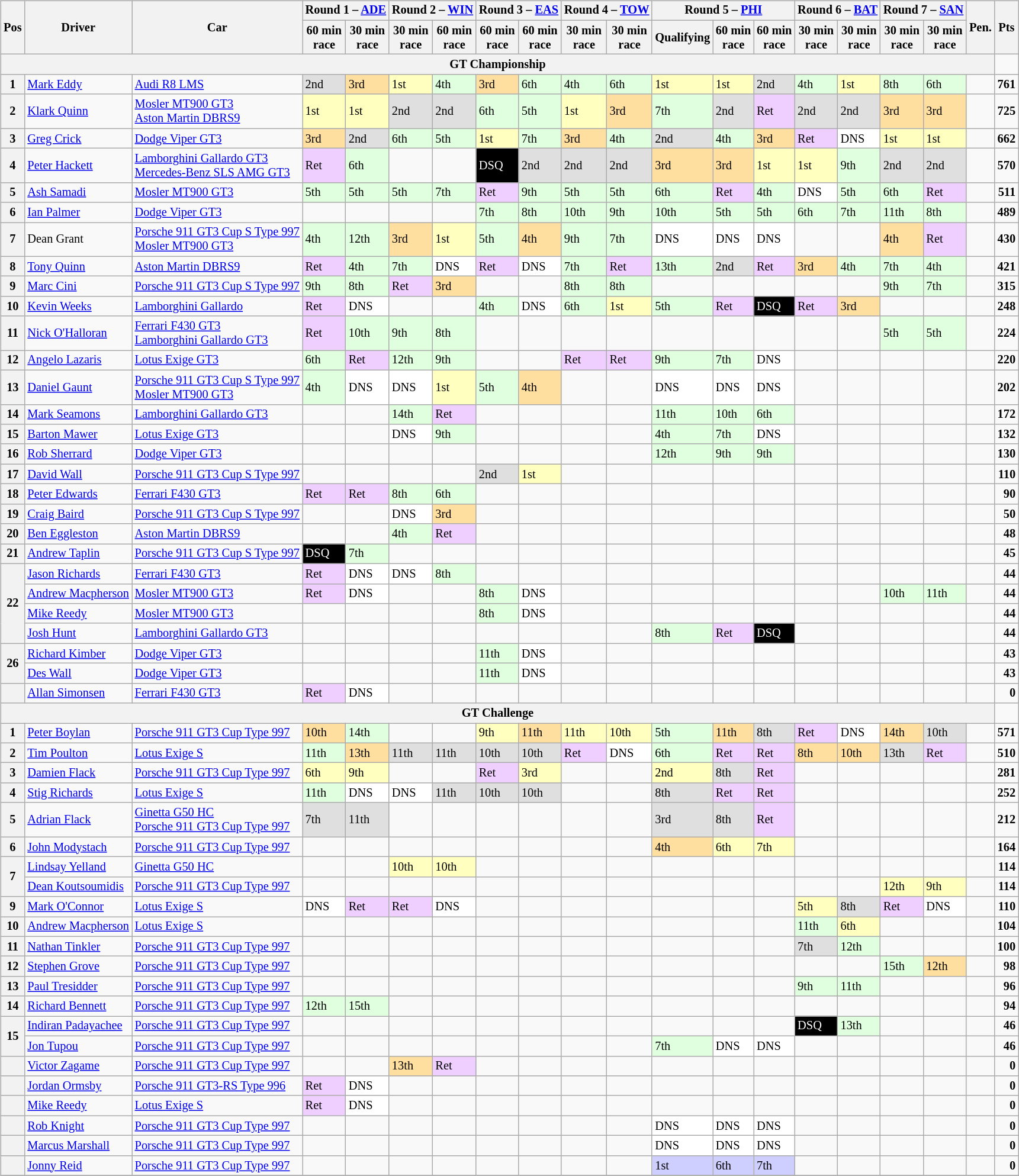<table>
<tr>
<td><br><table class="wikitable" style="font-size: 85%">
<tr>
<th rowspan="2" valign="middle">Pos</th>
<th rowspan="2" valign="middle">Driver</th>
<th rowspan="2">Car</th>
<th colspan="2">Round 1 – <a href='#'>ADE</a></th>
<th colspan="2">Round 2 – <a href='#'>WIN</a></th>
<th colspan="2">Round 3 – <a href='#'>EAS</a></th>
<th colspan="2">Round 4 – <a href='#'>TOW</a></th>
<th colspan="3">Round 5 – <a href='#'>PHI</a></th>
<th colspan="2">Round 6 – <a href='#'>BAT</a></th>
<th colspan="2">Round 7 – <a href='#'>SAN</a></th>
<th rowspan="2" valign="middle">Pen.</th>
<th rowspan="2" valign="middle">Pts</th>
</tr>
<tr>
<th>60 min <br> race</th>
<th>30 min <br> race</th>
<th>30 min <br> race</th>
<th>60 min <br> race</th>
<th>60 min <br> race</th>
<th>60 min <br> race</th>
<th>30 min <br> race</th>
<th>30 min <br> race</th>
<th>Qualifying</th>
<th>60 min <br> race</th>
<th>60 min <br> race</th>
<th>30 min <br> race</th>
<th>30 min <br> race</th>
<th>30 min <br> race</th>
<th>30 min <br> race</th>
</tr>
<tr>
<th colspan=19><strong>GT Championship</strong></th>
</tr>
<tr>
<th>1</th>
<td><a href='#'>Mark Eddy</a></td>
<td><a href='#'>Audi R8 LMS</a></td>
<td style="background:#dfdfdf;">2nd</td>
<td style="background:#ffdf9f;">3rd</td>
<td style="background:#ffffbf;">1st</td>
<td style="background:#dfffdf;">4th</td>
<td style="background:#ffdf9f;">3rd</td>
<td style="background:#dfffdf;">6th</td>
<td style="background:#dfffdf;">4th</td>
<td style="background:#dfffdf;">6th</td>
<td style="background:#ffffbf;">1st</td>
<td style="background:#ffffbf;">1st</td>
<td style="background:#dfdfdf;">2nd</td>
<td style="background:#dfffdf;">4th</td>
<td style="background:#ffffbf;">1st</td>
<td style="background:#dfffdf;">8th</td>
<td style="background:#dfffdf;">6th</td>
<td></td>
<td align="right"><strong>761</strong></td>
</tr>
<tr>
<th>2</th>
<td><a href='#'>Klark Quinn</a></td>
<td><a href='#'>Mosler MT900 GT3</a> <br> <a href='#'>Aston Martin DBRS9</a></td>
<td style="background:#ffffbf;">1st</td>
<td style="background:#ffffbf;">1st</td>
<td style="background:#dfdfdf;">2nd</td>
<td style="background:#dfdfdf;">2nd</td>
<td style="background:#dfffdf;">6th</td>
<td style="background:#dfffdf;">5th</td>
<td style="background:#ffffbf;">1st</td>
<td style="background:#ffdf9f;">3rd</td>
<td style="background:#dfffdf;">7th</td>
<td style="background:#dfdfdf;">2nd</td>
<td style="background:#efcfff;">Ret</td>
<td style="background:#dfdfdf;">2nd</td>
<td style="background:#dfdfdf;">2nd</td>
<td style="background:#ffdf9f;">3rd</td>
<td style="background:#ffdf9f;">3rd</td>
<td></td>
<td align="right"><strong>725</strong></td>
</tr>
<tr>
<th>3</th>
<td><a href='#'>Greg Crick</a></td>
<td><a href='#'>Dodge Viper GT3</a></td>
<td style="background:#ffdf9f;">3rd</td>
<td style="background:#dfdfdf;">2nd</td>
<td style="background:#dfffdf;">6th</td>
<td style="background:#dfffdf;">5th</td>
<td style="background:#ffffbf;">1st</td>
<td style="background:#dfffdf;">7th</td>
<td style="background:#ffdf9f;">3rd</td>
<td style="background:#dfffdf;">4th</td>
<td style="background:#dfdfdf;">2nd</td>
<td style="background:#dfffdf;">4th</td>
<td style="background:#ffdf9f;">3rd</td>
<td style="background:#efcfff;">Ret</td>
<td style="background:#ffffff;">DNS</td>
<td style="background:#ffffbf;">1st</td>
<td style="background:#ffffbf;">1st</td>
<td></td>
<td align="right"><strong>662</strong></td>
</tr>
<tr>
<th>4</th>
<td><a href='#'>Peter Hackett</a></td>
<td><a href='#'>Lamborghini Gallardo GT3</a><br> <a href='#'>Mercedes-Benz SLS AMG GT3</a></td>
<td style="background:#efcfff;">Ret</td>
<td style="background:#dfffdf;">6th</td>
<td></td>
<td></td>
<td style="background:#000000; color:white;">DSQ</td>
<td style="background:#dfdfdf;">2nd</td>
<td style="background:#dfdfdf;">2nd</td>
<td style="background:#dfdfdf;">2nd</td>
<td style="background:#ffdf9f;">3rd</td>
<td style="background:#ffdf9f;">3rd</td>
<td style="background:#ffffbf;">1st</td>
<td style="background:#ffffbf;">1st</td>
<td style="background:#dfffdf;">9th</td>
<td style="background:#dfdfdf;">2nd</td>
<td style="background:#dfdfdf;">2nd</td>
<td></td>
<td align="right"><strong>570</strong></td>
</tr>
<tr>
<th>5</th>
<td><a href='#'>Ash Samadi</a></td>
<td><a href='#'>Mosler MT900 GT3</a></td>
<td style="background:#dfffdf;">5th</td>
<td style="background:#dfffdf;">5th</td>
<td style="background:#dfffdf;">5th</td>
<td style="background:#dfffdf;">7th</td>
<td style="background:#efcfff;">Ret</td>
<td style="background:#dfffdf;">9th</td>
<td style="background:#dfffdf;">5th</td>
<td style="background:#dfffdf;">5th</td>
<td style="background:#dfffdf;">6th</td>
<td style="background:#efcfff;">Ret</td>
<td style="background:#dfffdf;">4th</td>
<td style="background:#ffffff;">DNS</td>
<td style="background:#dfffdf;">5th</td>
<td style="background:#dfffdf;">6th</td>
<td style="background:#efcfff;">Ret</td>
<td></td>
<td align="right"><strong>511</strong></td>
</tr>
<tr>
<th>6</th>
<td><a href='#'>Ian Palmer</a></td>
<td><a href='#'>Dodge Viper GT3</a></td>
<td></td>
<td></td>
<td></td>
<td></td>
<td style="background:#dfffdf;">7th</td>
<td style="background:#dfffdf;">8th</td>
<td style="background:#dfffdf;">10th</td>
<td style="background:#dfffdf;">9th</td>
<td style="background:#dfffdf;">10th</td>
<td style="background:#dfffdf;">5th</td>
<td style="background:#dfffdf;">5th</td>
<td style="background:#dfffdf;">6th</td>
<td style="background:#dfffdf;">7th</td>
<td style="background:#dfffdf;">11th</td>
<td style="background:#dfffdf;">8th</td>
<td></td>
<td align="right"><strong>489</strong></td>
</tr>
<tr>
<th>7</th>
<td>Dean Grant</td>
<td><a href='#'>Porsche 911 GT3 Cup S Type 997</a> <br> <a href='#'>Mosler MT900 GT3</a></td>
<td style="background:#dfffdf;">4th</td>
<td style="background:#dfffdf;">12th</td>
<td style="background:#ffdf9f;">3rd</td>
<td style="background:#ffffbf;">1st</td>
<td style="background:#dfffdf;">5th</td>
<td style="background:#ffdf9f;">4th</td>
<td style="background:#dfffdf;">9th</td>
<td style="background:#dfffdf;">7th</td>
<td style="background:#ffffff;">DNS</td>
<td style="background:#ffffff;">DNS</td>
<td style="background:#ffffff;">DNS</td>
<td></td>
<td></td>
<td style="background:#ffdf9f;">4th</td>
<td style="background:#efcfff;">Ret</td>
<td></td>
<td align="right"><strong>430</strong></td>
</tr>
<tr>
<th>8</th>
<td><a href='#'>Tony Quinn</a></td>
<td><a href='#'>Aston Martin DBRS9</a></td>
<td style="background:#efcfff;">Ret</td>
<td style="background:#dfffdf;">4th</td>
<td style="background:#dfffdf;">7th</td>
<td style="background:#ffffff;">DNS</td>
<td style="background:#efcfff;">Ret</td>
<td style="background:#ffffff;">DNS</td>
<td style="background:#dfffdf;">7th</td>
<td style="background:#efcfff;">Ret</td>
<td style="background:#dfffdf;">13th</td>
<td style="background:#dfdfdf;">2nd</td>
<td style="background:#efcfff;">Ret</td>
<td style="background:#ffdf9f;">3rd</td>
<td style="background:#dfffdf;">4th</td>
<td style="background:#dfffdf;">7th</td>
<td style="background:#dfffdf;">4th</td>
<td></td>
<td align="right"><strong>421</strong></td>
</tr>
<tr>
<th>9</th>
<td><a href='#'>Marc Cini</a></td>
<td><a href='#'>Porsche 911 GT3 Cup S Type 997</a></td>
<td style="background:#dfffdf;">9th</td>
<td style="background:#dfffdf;">8th</td>
<td style="background:#efcfff;">Ret</td>
<td style="background:#ffdf9f;">3rd</td>
<td></td>
<td></td>
<td style="background:#dfffdf;">8th</td>
<td style="background:#dfffdf;">8th</td>
<td></td>
<td></td>
<td></td>
<td></td>
<td></td>
<td style="background:#dfffdf;">9th</td>
<td style="background:#dfffdf;">7th</td>
<td></td>
<td align="right"><strong>315</strong></td>
</tr>
<tr>
<th>10</th>
<td><a href='#'>Kevin Weeks</a></td>
<td><a href='#'>Lamborghini Gallardo</a></td>
<td style="background:#efcfff;">Ret</td>
<td style="background:#ffffff;">DNS</td>
<td></td>
<td></td>
<td style="background:#dfffdf;">4th</td>
<td style="background:#ffffff;">DNS</td>
<td style="background:#dfffdf;">6th</td>
<td style="background:#ffffbf;">1st</td>
<td style="background:#dfffdf;">5th</td>
<td style="background:#efcfff;">Ret</td>
<td style="background:#000000; color:white;">DSQ</td>
<td style="background:#efcfff;">Ret</td>
<td style="background:#ffdf9f;">3rd</td>
<td></td>
<td></td>
<td></td>
<td align="right"><strong>248</strong></td>
</tr>
<tr>
<th>11</th>
<td><a href='#'>Nick O'Halloran</a></td>
<td><a href='#'>Ferrari F430 GT3</a> <br> <a href='#'>Lamborghini Gallardo GT3</a></td>
<td style="background:#efcfff;">Ret</td>
<td style="background:#dfffdf;">10th</td>
<td style="background:#dfffdf;">9th</td>
<td style="background:#dfffdf;">8th</td>
<td></td>
<td></td>
<td></td>
<td></td>
<td></td>
<td></td>
<td></td>
<td></td>
<td></td>
<td style="background:#dfffdf;">5th</td>
<td style="background:#dfffdf;">5th</td>
<td></td>
<td align="right"><strong>224</strong></td>
</tr>
<tr>
<th>12</th>
<td><a href='#'>Angelo Lazaris</a></td>
<td><a href='#'>Lotus Exige GT3</a></td>
<td style="background:#dfffdf;">6th</td>
<td style="background:#efcfff;">Ret</td>
<td style="background:#dfffdf;">12th</td>
<td style="background:#dfffdf;">9th</td>
<td></td>
<td></td>
<td style="background:#efcfff;">Ret</td>
<td style="background:#efcfff;">Ret</td>
<td style="background:#dfffdf;">9th</td>
<td style="background:#dfffdf;">7th</td>
<td style="background:#ffffff;">DNS</td>
<td></td>
<td></td>
<td></td>
<td></td>
<td></td>
<td align="right"><strong>220</strong></td>
</tr>
<tr>
<th>13</th>
<td><a href='#'>Daniel Gaunt</a></td>
<td><a href='#'>Porsche 911 GT3 Cup S Type 997</a> <br> <a href='#'>Mosler MT900 GT3</a></td>
<td style="background:#dfffdf;">4th</td>
<td style="background:#ffffff;">DNS</td>
<td style="background:#ffffff;">DNS</td>
<td style="background:#ffffbf;">1st</td>
<td style="background:#dfffdf;">5th</td>
<td style="background:#ffdf9f;">4th</td>
<td></td>
<td></td>
<td style="background:#ffffff;">DNS</td>
<td style="background:#ffffff;">DNS</td>
<td style="background:#ffffff;">DNS</td>
<td></td>
<td></td>
<td></td>
<td></td>
<td></td>
<td align="right"><strong>202</strong></td>
</tr>
<tr>
<th>14</th>
<td><a href='#'>Mark Seamons</a></td>
<td><a href='#'>Lamborghini Gallardo GT3</a></td>
<td></td>
<td></td>
<td style="background:#dfffdf;">14th</td>
<td style="background:#efcfff;">Ret</td>
<td></td>
<td></td>
<td></td>
<td></td>
<td style="background:#dfffdf;">11th</td>
<td style="background:#dfffdf;">10th</td>
<td style="background:#dfffdf;">6th</td>
<td></td>
<td></td>
<td></td>
<td></td>
<td></td>
<td align="right"><strong>172</strong></td>
</tr>
<tr>
<th>15</th>
<td><a href='#'>Barton Mawer</a></td>
<td><a href='#'>Lotus Exige GT3</a></td>
<td></td>
<td></td>
<td style="background:#ffffff;">DNS</td>
<td style="background:#dfffdf;">9th</td>
<td></td>
<td></td>
<td></td>
<td></td>
<td style="background:#dfffdf;">4th</td>
<td style="background:#dfffdf;">7th</td>
<td style="background:#ffffff;">DNS</td>
<td></td>
<td></td>
<td></td>
<td></td>
<td></td>
<td align="right"><strong>132</strong></td>
</tr>
<tr>
<th>16</th>
<td><a href='#'>Rob Sherrard</a></td>
<td><a href='#'>Dodge Viper GT3</a></td>
<td></td>
<td></td>
<td></td>
<td></td>
<td></td>
<td></td>
<td></td>
<td></td>
<td style="background:#dfffdf;">12th</td>
<td style="background:#dfffdf;">9th</td>
<td style="background:#dfffdf;">9th</td>
<td></td>
<td></td>
<td></td>
<td></td>
<td></td>
<td align="right"><strong>130</strong></td>
</tr>
<tr>
<th>17</th>
<td><a href='#'>David Wall</a></td>
<td><a href='#'>Porsche 911 GT3 Cup S Type 997</a></td>
<td></td>
<td></td>
<td></td>
<td></td>
<td style="background:#dfdfdf;">2nd</td>
<td style="background:#ffffbf;">1st</td>
<td></td>
<td></td>
<td></td>
<td></td>
<td></td>
<td></td>
<td></td>
<td></td>
<td></td>
<td></td>
<td align="right"><strong>110</strong></td>
</tr>
<tr>
<th>18</th>
<td><a href='#'>Peter Edwards</a></td>
<td><a href='#'>Ferrari F430 GT3</a></td>
<td style="background:#efcfff;">Ret</td>
<td style="background:#efcfff;">Ret</td>
<td style="background:#dfffdf;">8th</td>
<td style="background:#dfffdf;">6th</td>
<td></td>
<td></td>
<td></td>
<td></td>
<td></td>
<td></td>
<td></td>
<td></td>
<td></td>
<td></td>
<td></td>
<td></td>
<td align="right"><strong>90</strong></td>
</tr>
<tr>
<th>19</th>
<td><a href='#'>Craig Baird</a></td>
<td><a href='#'>Porsche 911 GT3 Cup S Type 997</a></td>
<td></td>
<td></td>
<td style="background:#ffffff;">DNS</td>
<td style="background:#ffdf9f;">3rd</td>
<td></td>
<td></td>
<td></td>
<td></td>
<td></td>
<td></td>
<td></td>
<td></td>
<td></td>
<td></td>
<td></td>
<td></td>
<td align="right"><strong>50</strong></td>
</tr>
<tr>
<th>20</th>
<td><a href='#'>Ben Eggleston</a></td>
<td><a href='#'>Aston Martin DBRS9</a></td>
<td></td>
<td></td>
<td style="background:#dfffdf;">4th</td>
<td style="background:#efcfff;">Ret</td>
<td></td>
<td></td>
<td></td>
<td></td>
<td></td>
<td></td>
<td></td>
<td></td>
<td></td>
<td></td>
<td></td>
<td></td>
<td align="right"><strong>48</strong></td>
</tr>
<tr>
<th>21</th>
<td><a href='#'>Andrew Taplin</a></td>
<td><a href='#'>Porsche 911 GT3 Cup S Type 997</a></td>
<td style="background:#000000; color:white;">DSQ</td>
<td style="background:#dfffdf;">7th</td>
<td></td>
<td></td>
<td></td>
<td></td>
<td></td>
<td></td>
<td></td>
<td></td>
<td></td>
<td></td>
<td></td>
<td></td>
<td></td>
<td></td>
<td align="right"><strong>45</strong></td>
</tr>
<tr>
<th rowspan=4>22</th>
<td><a href='#'>Jason Richards</a></td>
<td><a href='#'>Ferrari F430 GT3</a></td>
<td style="background:#efcfff;">Ret</td>
<td style="background:#ffffff;">DNS</td>
<td style="background:#ffffff;">DNS</td>
<td style="background:#dfffdf;">8th</td>
<td></td>
<td></td>
<td></td>
<td></td>
<td></td>
<td></td>
<td></td>
<td></td>
<td></td>
<td></td>
<td></td>
<td></td>
<td align="right"><strong>44</strong></td>
</tr>
<tr>
<td><a href='#'>Andrew Macpherson</a></td>
<td><a href='#'>Mosler MT900 GT3</a></td>
<td style="background:#efcfff;">Ret</td>
<td style="background:#ffffff;">DNS</td>
<td></td>
<td></td>
<td style="background:#dfffdf;">8th</td>
<td style="background:#ffffff;">DNS</td>
<td></td>
<td></td>
<td></td>
<td></td>
<td></td>
<td></td>
<td></td>
<td style="background:#dfffdf;">10th</td>
<td style="background:#dfffdf;">11th</td>
<td></td>
<td align="right"><strong>44</strong></td>
</tr>
<tr>
<td><a href='#'>Mike Reedy</a></td>
<td><a href='#'>Mosler MT900 GT3</a></td>
<td></td>
<td></td>
<td></td>
<td></td>
<td style="background:#dfffdf;">8th</td>
<td style="background:#ffffff;">DNS</td>
<td></td>
<td></td>
<td></td>
<td></td>
<td></td>
<td></td>
<td></td>
<td></td>
<td></td>
<td></td>
<td align="right"><strong>44</strong></td>
</tr>
<tr>
<td><a href='#'>Josh Hunt</a></td>
<td><a href='#'>Lamborghini Gallardo GT3</a></td>
<td></td>
<td></td>
<td></td>
<td></td>
<td></td>
<td></td>
<td></td>
<td></td>
<td style="background:#dfffdf;">8th</td>
<td style="background:#efcfff;">Ret</td>
<td style="background:#000000; color:white;">DSQ</td>
<td></td>
<td></td>
<td></td>
<td></td>
<td></td>
<td align="right"><strong>44</strong></td>
</tr>
<tr>
<th rowspan=2>26</th>
<td><a href='#'>Richard Kimber</a></td>
<td><a href='#'>Dodge Viper GT3</a></td>
<td></td>
<td></td>
<td></td>
<td></td>
<td style="background:#dfffdf;">11th</td>
<td style="background:#ffffff;">DNS</td>
<td></td>
<td></td>
<td></td>
<td></td>
<td></td>
<td></td>
<td></td>
<td></td>
<td></td>
<td></td>
<td align="right"><strong>43</strong></td>
</tr>
<tr>
<td><a href='#'>Des Wall</a></td>
<td><a href='#'>Dodge Viper GT3</a></td>
<td></td>
<td></td>
<td></td>
<td></td>
<td style="background:#dfffdf;">11th</td>
<td style="background:#ffffff;">DNS</td>
<td></td>
<td></td>
<td></td>
<td></td>
<td></td>
<td></td>
<td></td>
<td></td>
<td></td>
<td></td>
<td align="right"><strong>43</strong></td>
</tr>
<tr>
<th></th>
<td><a href='#'>Allan Simonsen</a></td>
<td><a href='#'>Ferrari F430 GT3</a></td>
<td style="background:#efcfff;">Ret</td>
<td style="background:#ffffff;">DNS</td>
<td></td>
<td></td>
<td></td>
<td></td>
<td></td>
<td></td>
<td></td>
<td></td>
<td></td>
<td></td>
<td></td>
<td></td>
<td></td>
<td></td>
<td align="right"><strong>0</strong></td>
</tr>
<tr>
<th colspan=19><strong>GT Challenge</strong></th>
</tr>
<tr>
<th>1</th>
<td><a href='#'>Peter Boylan</a></td>
<td><a href='#'>Porsche 911 GT3 Cup Type 997</a></td>
<td style="background:#ffdf9f;">10th</td>
<td style="background:#dfffdf;">14th</td>
<td></td>
<td></td>
<td style="background:#ffffbf;">9th</td>
<td style="background:#ffdf9f;">11th</td>
<td style="background:#ffffbf;">11th</td>
<td style="background:#ffffbf;">10th</td>
<td style="background:#dfffdf;">5th</td>
<td style="background:#ffdf9f;">11th</td>
<td style="background:#dfdfdf;">8th</td>
<td style="background:#efcfff;">Ret</td>
<td style="background:#ffffff;">DNS</td>
<td style="background:#ffdf9f;">14th</td>
<td style="background:#dfdfdf;">10th</td>
<td></td>
<td align="right"><strong>571</strong></td>
</tr>
<tr>
<th>2</th>
<td><a href='#'>Tim Poulton</a></td>
<td><a href='#'>Lotus Exige S</a></td>
<td style="background:#dfffdf;">11th</td>
<td style="background:#ffdf9f;">13th</td>
<td style="background:#dfdfdf;">11th</td>
<td style="background:#dfdfdf;">11th</td>
<td style="background:#dfdfdf;">10th</td>
<td style="background:#dfdfdf;">10th</td>
<td style="background:#efcfff;">Ret</td>
<td style="background:#ffffff;">DNS</td>
<td style="background:#dfffdf;">6th</td>
<td style="background:#efcfff;">Ret</td>
<td style="background:#efcfff;">Ret</td>
<td style="background:#ffdf9f;">8th</td>
<td style="background:#ffdf9f;">10th</td>
<td style="background:#dfdfdf;">13th</td>
<td style="background:#efcfff;">Ret</td>
<td></td>
<td align="right"><strong>510</strong></td>
</tr>
<tr>
<th>3</th>
<td><a href='#'>Damien Flack</a></td>
<td><a href='#'>Porsche 911 GT3 Cup Type 997</a></td>
<td style="background:#ffffbf;">6th</td>
<td style="background:#ffffbf;">9th</td>
<td></td>
<td></td>
<td style="background:#efcfff;">Ret</td>
<td style="background:#ffffbf;">3rd</td>
<td></td>
<td></td>
<td style="background:#ffffbf;">2nd</td>
<td style="background:#dfdfdf;">8th</td>
<td style="background:#efcfff;">Ret</td>
<td></td>
<td></td>
<td></td>
<td></td>
<td></td>
<td align="right"><strong>281</strong></td>
</tr>
<tr>
<th>4</th>
<td><a href='#'>Stig Richards</a></td>
<td><a href='#'>Lotus Exige S</a></td>
<td style="background:#dfffdf;">11th</td>
<td style="background:#ffffff;">DNS</td>
<td style="background:#ffffff;">DNS</td>
<td style="background:#dfdfdf;">11th</td>
<td style="background:#dfdfdf;">10th</td>
<td style="background:#dfdfdf;">10th</td>
<td></td>
<td></td>
<td style="background:#dfdfdf;">8th</td>
<td style="background:#efcfff;">Ret</td>
<td style="background:#efcfff;">Ret</td>
<td></td>
<td></td>
<td></td>
<td></td>
<td></td>
<td align="right"><strong>252</strong></td>
</tr>
<tr>
<th>5</th>
<td><a href='#'>Adrian Flack</a></td>
<td><a href='#'>Ginetta G50 HC</a> <br> <a href='#'>Porsche 911 GT3 Cup Type 997</a></td>
<td style="background:#dfdfdf;">7th</td>
<td style="background:#dfdfdf;">11th</td>
<td></td>
<td></td>
<td></td>
<td></td>
<td></td>
<td></td>
<td style="background:#dfdfdf;">3rd</td>
<td style="background:#dfdfdf;">8th</td>
<td style="background:#efcfff;">Ret</td>
<td></td>
<td></td>
<td></td>
<td></td>
<td></td>
<td align="right"><strong>212</strong></td>
</tr>
<tr>
<th>6</th>
<td><a href='#'>John Modystach</a></td>
<td><a href='#'>Porsche 911 GT3 Cup Type 997</a></td>
<td></td>
<td></td>
<td></td>
<td></td>
<td></td>
<td></td>
<td></td>
<td></td>
<td style="background:#ffdf9f;">4th</td>
<td style="background:#ffffbf;">6th</td>
<td style="background:#ffffbf;">7th</td>
<td></td>
<td></td>
<td></td>
<td></td>
<td></td>
<td align="right"><strong>164</strong></td>
</tr>
<tr>
<th rowspan=2>7</th>
<td><a href='#'>Lindsay Yelland</a></td>
<td><a href='#'>Ginetta G50 HC</a></td>
<td></td>
<td></td>
<td style="background:#ffffbf;">10th</td>
<td style="background:#ffffbf;">10th</td>
<td></td>
<td></td>
<td></td>
<td></td>
<td></td>
<td></td>
<td></td>
<td></td>
<td></td>
<td></td>
<td></td>
<td></td>
<td align="right"><strong>114</strong></td>
</tr>
<tr>
<td><a href='#'>Dean Koutsoumidis</a></td>
<td><a href='#'>Porsche 911 GT3 Cup Type 997</a></td>
<td></td>
<td></td>
<td></td>
<td></td>
<td></td>
<td></td>
<td></td>
<td></td>
<td></td>
<td></td>
<td></td>
<td></td>
<td></td>
<td style="background:#ffffbf;">12th</td>
<td style="background:#ffffbf;">9th</td>
<td></td>
<td align="right"><strong>114</strong></td>
</tr>
<tr>
<th>9</th>
<td><a href='#'>Mark O'Connor</a></td>
<td><a href='#'>Lotus Exige S</a></td>
<td style="background:#ffffff;">DNS</td>
<td style="background:#efcfff;">Ret</td>
<td style="background:#efcfff;">Ret</td>
<td style="background:#ffffff;">DNS</td>
<td></td>
<td></td>
<td></td>
<td></td>
<td></td>
<td></td>
<td></td>
<td style="background:#ffffbf;">5th</td>
<td style="background:#dfdfdf;">8th</td>
<td style="background:#efcfff;">Ret</td>
<td style="background:#ffffff;">DNS</td>
<td></td>
<td align="right"><strong>110</strong></td>
</tr>
<tr>
<th>10</th>
<td><a href='#'>Andrew Macpherson</a></td>
<td><a href='#'>Lotus Exige S</a></td>
<td></td>
<td></td>
<td></td>
<td></td>
<td></td>
<td></td>
<td></td>
<td></td>
<td></td>
<td></td>
<td></td>
<td style="background:#dfffdf;">11th</td>
<td style="background:#ffffbf;">6th</td>
<td></td>
<td></td>
<td></td>
<td align="right"><strong>104</strong></td>
</tr>
<tr>
<th>11</th>
<td><a href='#'>Nathan Tinkler</a></td>
<td><a href='#'>Porsche 911 GT3 Cup Type 997</a></td>
<td></td>
<td></td>
<td></td>
<td></td>
<td></td>
<td></td>
<td></td>
<td></td>
<td></td>
<td></td>
<td></td>
<td style="background:#dfdfdf;">7th</td>
<td style="background:#dfffdf;">12th</td>
<td></td>
<td></td>
<td></td>
<td align="right"><strong>100</strong></td>
</tr>
<tr>
<th>12</th>
<td><a href='#'>Stephen Grove</a></td>
<td><a href='#'>Porsche 911 GT3 Cup Type 997</a></td>
<td></td>
<td></td>
<td></td>
<td></td>
<td></td>
<td></td>
<td></td>
<td></td>
<td></td>
<td></td>
<td></td>
<td></td>
<td></td>
<td style="background:#dfffdf;">15th</td>
<td style="background:#ffdf9f;">12th</td>
<td></td>
<td align="right"><strong>98</strong></td>
</tr>
<tr>
<th>13</th>
<td><a href='#'>Paul Tresidder</a></td>
<td><a href='#'>Porsche 911 GT3 Cup Type 997</a></td>
<td></td>
<td></td>
<td></td>
<td></td>
<td></td>
<td></td>
<td></td>
<td></td>
<td></td>
<td></td>
<td></td>
<td style="background:#dfffdf;">9th</td>
<td style="background:#dfffdf;">11th</td>
<td></td>
<td></td>
<td></td>
<td align="right"><strong>96</strong></td>
</tr>
<tr>
<th>14</th>
<td><a href='#'>Richard Bennett</a></td>
<td><a href='#'>Porsche 911 GT3 Cup Type 997</a></td>
<td style="background:#dfffdf;">12th</td>
<td style="background:#dfffdf;">15th</td>
<td></td>
<td></td>
<td></td>
<td></td>
<td></td>
<td></td>
<td></td>
<td></td>
<td></td>
<td></td>
<td></td>
<td></td>
<td></td>
<td></td>
<td align="right"><strong>94</strong></td>
</tr>
<tr>
<th rowspan=2>15</th>
<td><a href='#'>Indiran Padayachee</a></td>
<td><a href='#'>Porsche 911 GT3 Cup Type 997</a></td>
<td></td>
<td></td>
<td></td>
<td></td>
<td></td>
<td></td>
<td></td>
<td></td>
<td></td>
<td></td>
<td></td>
<td style="background:#000000; color:white;">DSQ</td>
<td style="background:#dfffdf;">13th</td>
<td></td>
<td></td>
<td></td>
<td align="right"><strong>46</strong></td>
</tr>
<tr>
<td><a href='#'>Jon Tupou</a></td>
<td><a href='#'>Porsche 911 GT3 Cup Type 997</a></td>
<td></td>
<td></td>
<td></td>
<td></td>
<td></td>
<td></td>
<td></td>
<td></td>
<td style="background:#dfffdf;">7th</td>
<td style="background:#ffffff;">DNS</td>
<td style="background:#ffffff;">DNS</td>
<td></td>
<td></td>
<td></td>
<td></td>
<td></td>
<td align="right"><strong>46</strong></td>
</tr>
<tr>
<th></th>
<td><a href='#'>Victor Zagame</a></td>
<td><a href='#'>Porsche 911 GT3 Cup Type 997</a></td>
<td></td>
<td></td>
<td style="background:#ffdf9f;">13th</td>
<td style="background:#efcfff;">Ret</td>
<td></td>
<td></td>
<td></td>
<td></td>
<td></td>
<td></td>
<td></td>
<td></td>
<td></td>
<td></td>
<td></td>
<td></td>
<td align="right"><strong>0</strong></td>
</tr>
<tr>
<th></th>
<td><a href='#'>Jordan Ormsby</a></td>
<td><a href='#'>Porsche 911 GT3-RS Type 996</a></td>
<td style="background:#efcfff;">Ret</td>
<td style="background:#ffffff;">DNS</td>
<td></td>
<td></td>
<td></td>
<td></td>
<td></td>
<td></td>
<td></td>
<td></td>
<td></td>
<td></td>
<td></td>
<td></td>
<td></td>
<td></td>
<td align="right"><strong>0</strong></td>
</tr>
<tr>
<th></th>
<td><a href='#'>Mike Reedy</a></td>
<td><a href='#'>Lotus Exige S</a></td>
<td style="background:#efcfff;">Ret</td>
<td style="background:#ffffff;">DNS</td>
<td></td>
<td></td>
<td></td>
<td></td>
<td></td>
<td></td>
<td></td>
<td></td>
<td></td>
<td></td>
<td></td>
<td></td>
<td></td>
<td></td>
<td align="right"><strong>0</strong></td>
</tr>
<tr>
<th></th>
<td><a href='#'>Rob Knight</a></td>
<td><a href='#'>Porsche 911 GT3 Cup Type 997</a></td>
<td></td>
<td></td>
<td></td>
<td></td>
<td></td>
<td></td>
<td></td>
<td></td>
<td style="background:#ffffff;">DNS</td>
<td style="background:#ffffff;">DNS</td>
<td style="background:#ffffff;">DNS</td>
<td></td>
<td></td>
<td></td>
<td></td>
<td></td>
<td align="right"><strong>0</strong></td>
</tr>
<tr>
<th></th>
<td><a href='#'>Marcus Marshall</a></td>
<td><a href='#'>Porsche 911 GT3 Cup Type 997</a></td>
<td></td>
<td></td>
<td></td>
<td></td>
<td></td>
<td></td>
<td></td>
<td></td>
<td style="background:#ffffff;">DNS</td>
<td style="background:#ffffff;">DNS</td>
<td style="background:#ffffff;">DNS</td>
<td></td>
<td></td>
<td></td>
<td></td>
<td></td>
<td align="right"><strong>0</strong></td>
</tr>
<tr>
<th></th>
<td><a href='#'>Jonny Reid</a></td>
<td><a href='#'>Porsche 911 GT3 Cup Type 997</a></td>
<td></td>
<td></td>
<td></td>
<td></td>
<td></td>
<td></td>
<td></td>
<td></td>
<td style="background:#cfcfff;">1st</td>
<td style="background:#cfcfff;">6th</td>
<td style="background:#cfcfff;">7th</td>
<td></td>
<td></td>
<td></td>
<td></td>
<td></td>
<td align="right"><strong>0</strong></td>
</tr>
<tr>
</tr>
</table>
</td>
<td valign="top"><br></td>
</tr>
</table>
